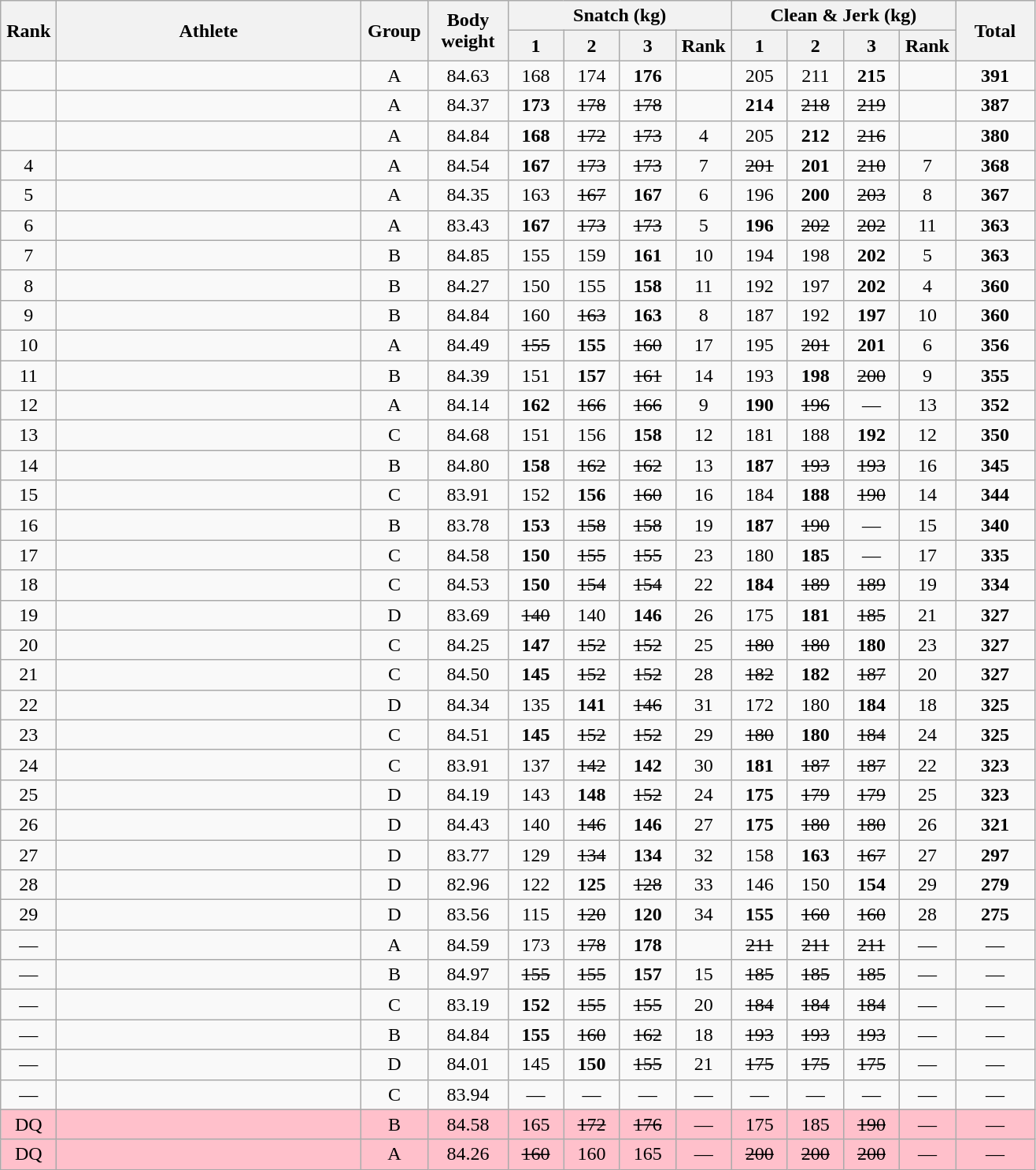<table class = "wikitable" style="text-align:center;">
<tr>
<th rowspan=2 width=40>Rank</th>
<th rowspan=2 width=250>Athlete</th>
<th rowspan=2 width=50>Group</th>
<th rowspan=2 width=60>Body weight</th>
<th colspan=4>Snatch (kg)</th>
<th colspan=4>Clean & Jerk (kg)</th>
<th rowspan=2 width=60>Total</th>
</tr>
<tr>
<th width=40>1</th>
<th width=40>2</th>
<th width=40>3</th>
<th width=40>Rank</th>
<th width=40>1</th>
<th width=40>2</th>
<th width=40>3</th>
<th width=40>Rank</th>
</tr>
<tr>
<td></td>
<td align=left></td>
<td>A</td>
<td>84.63</td>
<td>168</td>
<td>174</td>
<td><strong>176</strong></td>
<td></td>
<td>205</td>
<td>211</td>
<td><strong>215</strong></td>
<td></td>
<td><strong>391</strong></td>
</tr>
<tr>
<td></td>
<td align=left></td>
<td>A</td>
<td>84.37</td>
<td><strong>173</strong></td>
<td><s>178 </s></td>
<td><s>178 </s></td>
<td></td>
<td><strong>214</strong></td>
<td><s>218 </s></td>
<td><s>219 </s></td>
<td></td>
<td><strong>387</strong></td>
</tr>
<tr>
<td></td>
<td align=left></td>
<td>A</td>
<td>84.84</td>
<td><strong>168</strong></td>
<td><s>172 </s></td>
<td><s>173 </s></td>
<td>4</td>
<td>205</td>
<td><strong>212</strong></td>
<td><s>216 </s></td>
<td></td>
<td><strong>380</strong></td>
</tr>
<tr>
<td>4</td>
<td align=left></td>
<td>A</td>
<td>84.54</td>
<td><strong>167</strong></td>
<td><s>173 </s></td>
<td><s>173 </s></td>
<td>7</td>
<td><s>201 </s></td>
<td><strong>201</strong></td>
<td><s>210 </s></td>
<td>7</td>
<td><strong>368</strong></td>
</tr>
<tr>
<td>5</td>
<td align=left></td>
<td>A</td>
<td>84.35</td>
<td>163</td>
<td><s>167 </s></td>
<td><strong>167</strong></td>
<td>6</td>
<td>196</td>
<td><strong>200</strong></td>
<td><s>203 </s></td>
<td>8</td>
<td><strong>367</strong></td>
</tr>
<tr>
<td>6</td>
<td align=left></td>
<td>A</td>
<td>83.43</td>
<td><strong>167</strong></td>
<td><s>173 </s></td>
<td><s>173 </s></td>
<td>5</td>
<td><strong>196</strong></td>
<td><s>202 </s></td>
<td><s>202 </s></td>
<td>11</td>
<td><strong>363</strong></td>
</tr>
<tr>
<td>7</td>
<td align=left></td>
<td>B</td>
<td>84.85</td>
<td>155</td>
<td>159</td>
<td><strong>161</strong></td>
<td>10</td>
<td>194</td>
<td>198</td>
<td><strong>202</strong></td>
<td>5</td>
<td><strong>363</strong></td>
</tr>
<tr>
<td>8</td>
<td align=left></td>
<td>B</td>
<td>84.27</td>
<td>150</td>
<td>155</td>
<td><strong>158</strong></td>
<td>11</td>
<td>192</td>
<td>197</td>
<td><strong>202</strong></td>
<td>4</td>
<td><strong>360</strong></td>
</tr>
<tr>
<td>9</td>
<td align=left></td>
<td>B</td>
<td>84.84</td>
<td>160</td>
<td><s>163 </s></td>
<td><strong>163</strong></td>
<td>8</td>
<td>187</td>
<td>192</td>
<td><strong>197</strong></td>
<td>10</td>
<td><strong>360</strong></td>
</tr>
<tr>
<td>10</td>
<td align=left></td>
<td>A</td>
<td>84.49</td>
<td><s>155 </s></td>
<td><strong>155</strong></td>
<td><s>160 </s></td>
<td>17</td>
<td>195</td>
<td><s>201 </s></td>
<td><strong>201</strong></td>
<td>6</td>
<td><strong>356</strong></td>
</tr>
<tr>
<td>11</td>
<td align=left></td>
<td>B</td>
<td>84.39</td>
<td>151</td>
<td><strong>157</strong></td>
<td><s>161 </s></td>
<td>14</td>
<td>193</td>
<td><strong>198</strong></td>
<td><s>200 </s></td>
<td>9</td>
<td><strong>355</strong></td>
</tr>
<tr>
<td>12</td>
<td align=left></td>
<td>A</td>
<td>84.14</td>
<td><strong>162</strong></td>
<td><s>166 </s></td>
<td><s>166 </s></td>
<td>9</td>
<td><strong>190</strong></td>
<td><s>196 </s></td>
<td>—</td>
<td>13</td>
<td><strong>352</strong></td>
</tr>
<tr>
<td>13</td>
<td align=left></td>
<td>C</td>
<td>84.68</td>
<td>151</td>
<td>156</td>
<td><strong>158</strong></td>
<td>12</td>
<td>181</td>
<td>188</td>
<td><strong>192</strong></td>
<td>12</td>
<td><strong>350</strong></td>
</tr>
<tr>
<td>14</td>
<td align=left></td>
<td>B</td>
<td>84.80</td>
<td><strong>158</strong></td>
<td><s>162 </s></td>
<td><s>162 </s></td>
<td>13</td>
<td><strong>187</strong></td>
<td><s>193 </s></td>
<td><s>193 </s></td>
<td>16</td>
<td><strong>345</strong></td>
</tr>
<tr>
<td>15</td>
<td align=left></td>
<td>C</td>
<td>83.91</td>
<td>152</td>
<td><strong>156</strong></td>
<td><s>160 </s></td>
<td>16</td>
<td>184</td>
<td><strong>188</strong></td>
<td><s>190 </s></td>
<td>14</td>
<td><strong>344</strong></td>
</tr>
<tr>
<td>16</td>
<td align=left></td>
<td>B</td>
<td>83.78</td>
<td><strong>153</strong></td>
<td><s>158 </s></td>
<td><s>158 </s></td>
<td>19</td>
<td><strong>187</strong></td>
<td><s>190 </s></td>
<td>—</td>
<td>15</td>
<td><strong>340</strong></td>
</tr>
<tr>
<td>17</td>
<td align=left></td>
<td>C</td>
<td>84.58</td>
<td><strong>150</strong></td>
<td><s>155 </s></td>
<td><s>155 </s></td>
<td>23</td>
<td>180</td>
<td><strong>185</strong></td>
<td>—</td>
<td>17</td>
<td><strong>335</strong></td>
</tr>
<tr>
<td>18</td>
<td align=left></td>
<td>C</td>
<td>84.53</td>
<td><strong>150</strong></td>
<td><s>154 </s></td>
<td><s>154 </s></td>
<td>22</td>
<td><strong>184</strong></td>
<td><s>189 </s></td>
<td><s>189 </s></td>
<td>19</td>
<td><strong>334</strong></td>
</tr>
<tr>
<td>19</td>
<td align=left></td>
<td>D</td>
<td>83.69</td>
<td><s>140 </s></td>
<td>140</td>
<td><strong>146</strong></td>
<td>26</td>
<td>175</td>
<td><strong>181</strong></td>
<td><s>185 </s></td>
<td>21</td>
<td><strong>327</strong></td>
</tr>
<tr>
<td>20</td>
<td align=left></td>
<td>C</td>
<td>84.25</td>
<td><strong>147</strong></td>
<td><s>152 </s></td>
<td><s>152 </s></td>
<td>25</td>
<td><s>180 </s></td>
<td><s>180 </s></td>
<td><strong>180</strong></td>
<td>23</td>
<td><strong>327</strong></td>
</tr>
<tr>
<td>21</td>
<td align=left></td>
<td>C</td>
<td>84.50</td>
<td><strong>145</strong></td>
<td><s>152 </s></td>
<td><s>152 </s></td>
<td>28</td>
<td><s>182 </s></td>
<td><strong>182</strong></td>
<td><s>187 </s></td>
<td>20</td>
<td><strong>327</strong></td>
</tr>
<tr>
<td>22</td>
<td align=left></td>
<td>D</td>
<td>84.34</td>
<td>135</td>
<td><strong>141</strong></td>
<td><s>146 </s></td>
<td>31</td>
<td>172</td>
<td>180</td>
<td><strong>184</strong></td>
<td>18</td>
<td><strong>325</strong></td>
</tr>
<tr>
<td>23</td>
<td align=left></td>
<td>C</td>
<td>84.51</td>
<td><strong>145</strong></td>
<td><s>152 </s></td>
<td><s>152 </s></td>
<td>29</td>
<td><s>180 </s></td>
<td><strong>180</strong></td>
<td><s>184 </s></td>
<td>24</td>
<td><strong>325</strong></td>
</tr>
<tr>
<td>24</td>
<td align=left></td>
<td>C</td>
<td>83.91</td>
<td>137</td>
<td><s>142 </s></td>
<td><strong>142</strong></td>
<td>30</td>
<td><strong>181</strong></td>
<td><s>187 </s></td>
<td><s>187 </s></td>
<td>22</td>
<td><strong>323</strong></td>
</tr>
<tr>
<td>25</td>
<td align=left></td>
<td>D</td>
<td>84.19</td>
<td>143</td>
<td><strong>148</strong></td>
<td><s>152 </s></td>
<td>24</td>
<td><strong>175</strong></td>
<td><s>179 </s></td>
<td><s>179 </s></td>
<td>25</td>
<td><strong>323</strong></td>
</tr>
<tr>
<td>26</td>
<td align=left></td>
<td>D</td>
<td>84.43</td>
<td>140</td>
<td><s>146 </s></td>
<td><strong>146</strong></td>
<td>27</td>
<td><strong>175</strong></td>
<td><s>180 </s></td>
<td><s>180 </s></td>
<td>26</td>
<td><strong>321</strong></td>
</tr>
<tr>
<td>27</td>
<td align=left></td>
<td>D</td>
<td>83.77</td>
<td>129</td>
<td><s>134 </s></td>
<td><strong>134</strong></td>
<td>32</td>
<td>158</td>
<td><strong>163</strong></td>
<td><s>167 </s></td>
<td>27</td>
<td><strong>297</strong></td>
</tr>
<tr>
<td>28</td>
<td align=left></td>
<td>D</td>
<td>82.96</td>
<td>122</td>
<td><strong>125</strong></td>
<td><s>128 </s></td>
<td>33</td>
<td>146</td>
<td>150</td>
<td><strong>154</strong></td>
<td>29</td>
<td><strong>279</strong></td>
</tr>
<tr>
<td>29</td>
<td align=left></td>
<td>D</td>
<td>83.56</td>
<td>115</td>
<td><s>120 </s></td>
<td><strong>120</strong></td>
<td>34</td>
<td><strong>155</strong></td>
<td><s>160 </s></td>
<td><s>160 </s></td>
<td>28</td>
<td><strong>275</strong></td>
</tr>
<tr>
<td>—</td>
<td align=left></td>
<td>A</td>
<td>84.59</td>
<td>173</td>
<td><s>178 </s></td>
<td><strong>178</strong></td>
<td></td>
<td><s>211 </s></td>
<td><s>211 </s></td>
<td><s>211 </s></td>
<td>—</td>
<td>—</td>
</tr>
<tr>
<td>—</td>
<td align=left></td>
<td>B</td>
<td>84.97</td>
<td><s>155 </s></td>
<td><s>155 </s></td>
<td><strong>157</strong></td>
<td>15</td>
<td><s>185 </s></td>
<td><s>185 </s></td>
<td><s>185 </s></td>
<td>—</td>
<td>—</td>
</tr>
<tr>
<td>—</td>
<td align=left></td>
<td>C</td>
<td>83.19</td>
<td><strong>152</strong></td>
<td><s>155 </s></td>
<td><s>155 </s></td>
<td>20</td>
<td><s>184 </s></td>
<td><s>184 </s></td>
<td><s>184 </s></td>
<td>—</td>
<td>—</td>
</tr>
<tr>
<td>—</td>
<td align=left></td>
<td>B</td>
<td>84.84</td>
<td><strong>155</strong></td>
<td><s>160 </s></td>
<td><s>162 </s></td>
<td>18</td>
<td><s>193 </s></td>
<td><s>193 </s></td>
<td><s>193 </s></td>
<td>—</td>
<td>—</td>
</tr>
<tr>
<td>—</td>
<td align=left></td>
<td>D</td>
<td>84.01</td>
<td>145</td>
<td><strong>150</strong></td>
<td><s>155 </s></td>
<td>21</td>
<td><s>175 </s></td>
<td><s>175 </s></td>
<td><s>175 </s></td>
<td>—</td>
<td>—</td>
</tr>
<tr>
<td>—</td>
<td align=left></td>
<td>C</td>
<td>83.94</td>
<td>—</td>
<td>—</td>
<td>—</td>
<td>—</td>
<td>—</td>
<td>—</td>
<td>—</td>
<td>—</td>
<td>—</td>
</tr>
<tr bgcolor=pink>
<td>DQ</td>
<td align=left></td>
<td>B</td>
<td>84.58</td>
<td>165</td>
<td><s>172 </s></td>
<td><s>176 </s></td>
<td>—</td>
<td>175</td>
<td>185</td>
<td><s>190 </s></td>
<td>—</td>
<td>—</td>
</tr>
<tr bgcolor=pink>
<td>DQ</td>
<td align=left></td>
<td>A</td>
<td>84.26</td>
<td><s>160 </s></td>
<td>160</td>
<td>165</td>
<td>—</td>
<td><s>200 </s></td>
<td><s>200 </s></td>
<td><s>200 </s></td>
<td>—</td>
<td>—</td>
</tr>
</table>
